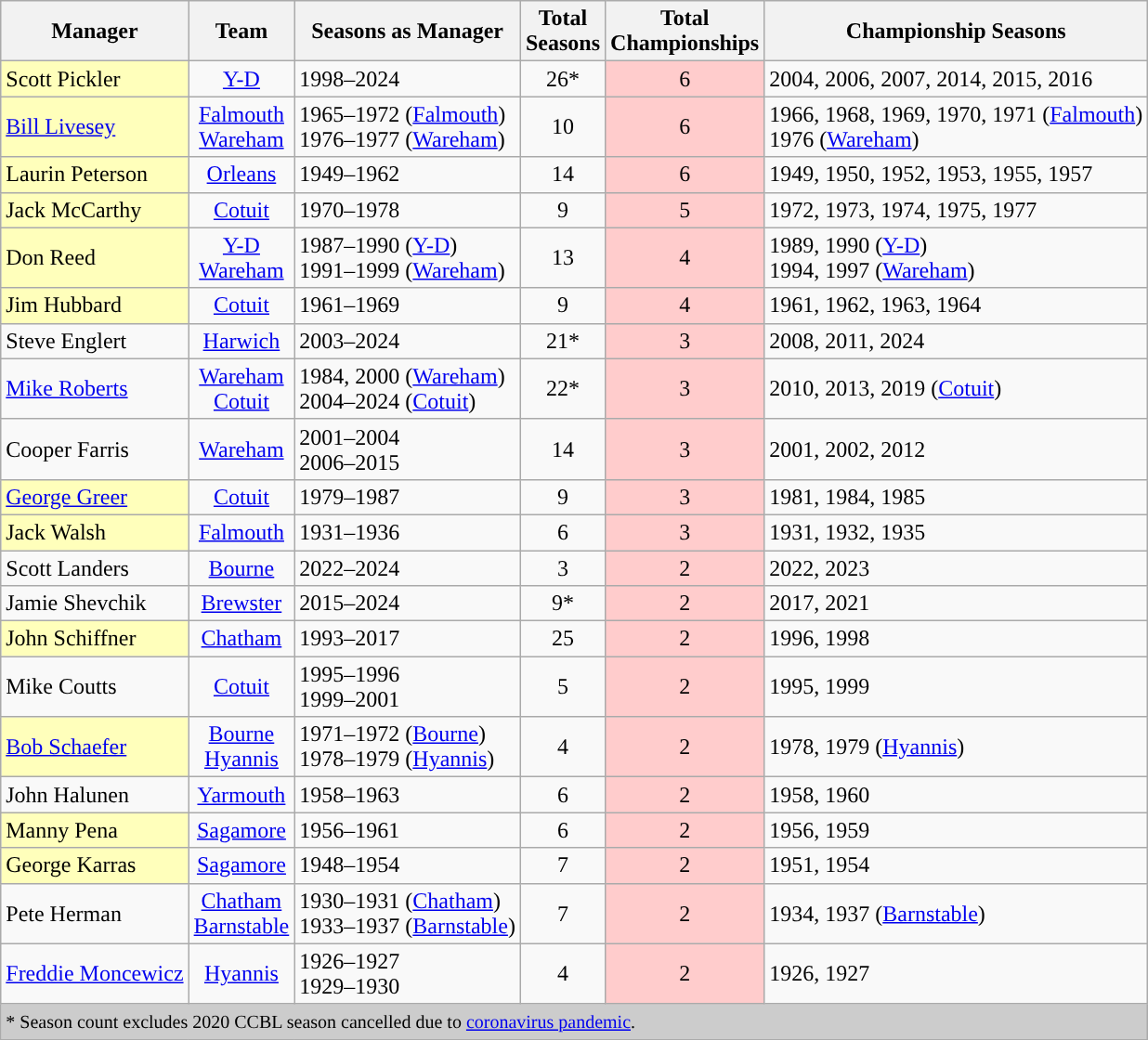<table class="wikitable" style="text-align:center">
<tr>
<th>Manager</th>
<th>Team</th>
<th>Seasons as Manager</th>
<th>Total<br>Seasons</th>
<th>Total<br>Championships</th>
<th>Championship Seasons</th>
</tr>
<tr>
<td style="text-align:left; background:#ffb">Scott Pickler</td>
<td><a href='#'>Y-D</a></td>
<td style="text-align:left">1998–2024</td>
<td>26*</td>
<td bgcolor=#ffcccc>6</td>
<td style="text-align:left">2004, 2006, 2007, 2014, 2015, 2016</td>
</tr>
<tr>
<td style="text-align:left; background:#ffb"><a href='#'>Bill Livesey</a></td>
<td><a href='#'>Falmouth</a><br><a href='#'>Wareham</a></td>
<td style="text-align:left">1965–1972 (<a href='#'>Falmouth</a>)<br>1976–1977 (<a href='#'>Wareham</a>)</td>
<td>10</td>
<td bgcolor=#ffcccc>6</td>
<td style="text-align:left">1966, 1968, 1969, 1970, 1971 (<a href='#'>Falmouth</a>)<br>1976 (<a href='#'>Wareham</a>)</td>
</tr>
<tr>
<td style="text-align:left; background:#ffb">Laurin Peterson</td>
<td><a href='#'>Orleans</a></td>
<td style="text-align:left">1949–1962</td>
<td>14</td>
<td bgcolor=#ffcccc>6</td>
<td style="text-align:left">1949, 1950, 1952, 1953, 1955, 1957</td>
</tr>
<tr>
<td style="text-align:left; background:#ffb">Jack McCarthy</td>
<td><a href='#'>Cotuit</a></td>
<td style="text-align:left">1970–1978</td>
<td>9</td>
<td bgcolor=#ffcccc>5</td>
<td style="text-align:left">1972, 1973, 1974, 1975, 1977</td>
</tr>
<tr>
<td style="text-align:left; background:#ffb">Don Reed</td>
<td><a href='#'>Y-D</a><br><a href='#'>Wareham</a></td>
<td style="text-align:left">1987–1990 (<a href='#'>Y-D</a>)<br>1991–1999 (<a href='#'>Wareham</a>)</td>
<td>13</td>
<td bgcolor=#ffcccc>4</td>
<td style="text-align:left">1989, 1990 (<a href='#'>Y-D</a>)<br>1994, 1997 (<a href='#'>Wareham</a>)</td>
</tr>
<tr>
<td style="text-align:left; background:#ffb">Jim Hubbard</td>
<td><a href='#'>Cotuit</a></td>
<td style="text-align:left">1961–1969</td>
<td>9</td>
<td bgcolor=#ffcccc>4</td>
<td style="text-align:left">1961, 1962, 1963, 1964</td>
</tr>
<tr>
<td style="text-align:left">Steve Englert</td>
<td><a href='#'>Harwich</a></td>
<td style="text-align:left">2003–2024</td>
<td>21*</td>
<td bgcolor=#ffcccc>3</td>
<td style="text-align:left">2008, 2011, 2024</td>
</tr>
<tr>
<td style="text-align:left"><a href='#'>Mike Roberts</a></td>
<td><a href='#'>Wareham</a><br><a href='#'>Cotuit</a></td>
<td style="text-align:left">1984, 2000 (<a href='#'>Wareham</a>)<br>2004–2024 (<a href='#'>Cotuit</a>)</td>
<td>22*</td>
<td bgcolor=#ffcccc>3</td>
<td style="text-align:left">2010, 2013, 2019 (<a href='#'>Cotuit</a>)</td>
</tr>
<tr>
<td style="text-align:left">Cooper Farris</td>
<td><a href='#'>Wareham</a></td>
<td style="text-align:left">2001–2004<br>2006–2015</td>
<td>14</td>
<td bgcolor=#ffcccc>3</td>
<td style="text-align:left">2001, 2002, 2012</td>
</tr>
<tr>
<td style="text-align:left; background:#ffb"><a href='#'>George Greer</a></td>
<td><a href='#'>Cotuit</a></td>
<td style="text-align:left">1979–1987</td>
<td>9</td>
<td bgcolor=#ffcccc>3</td>
<td style="text-align:left">1981, 1984, 1985</td>
</tr>
<tr>
<td style="text-align:left; background:#ffb">Jack Walsh</td>
<td><a href='#'>Falmouth</a></td>
<td style="text-align:left">1931–1936</td>
<td>6</td>
<td bgcolor=#ffcccc>3</td>
<td style="text-align:left">1931, 1932, 1935</td>
</tr>
<tr>
<td style="text-align:left">Scott Landers</td>
<td><a href='#'>Bourne</a></td>
<td style="text-align:left">2022–2024</td>
<td>3</td>
<td bgcolor=#ffcccc>2</td>
<td style="text-align:left">2022, 2023</td>
</tr>
<tr>
<td style="text-align:left">Jamie Shevchik</td>
<td><a href='#'>Brewster</a></td>
<td style="text-align:left">2015–2024</td>
<td>9*</td>
<td bgcolor=#ffcccc>2</td>
<td style="text-align:left">2017, 2021</td>
</tr>
<tr>
<td style="text-align:left; background:#ffb">John Schiffner</td>
<td><a href='#'>Chatham</a></td>
<td style="text-align:left">1993–2017</td>
<td>25</td>
<td bgcolor=#ffcccc>2</td>
<td style="text-align:left">1996, 1998</td>
</tr>
<tr>
<td style="text-align:left">Mike Coutts</td>
<td><a href='#'>Cotuit</a></td>
<td style="text-align:left">1995–1996<br>1999–2001</td>
<td>5</td>
<td bgcolor=#ffcccc>2</td>
<td style="text-align:left">1995, 1999</td>
</tr>
<tr>
<td style="text-align:left; background:#ffb"><a href='#'>Bob Schaefer</a></td>
<td><a href='#'>Bourne</a><br><a href='#'>Hyannis</a></td>
<td style="text-align:left">1971–1972 (<a href='#'>Bourne</a>)<br>1978–1979 (<a href='#'>Hyannis</a>)</td>
<td>4</td>
<td bgcolor=#ffcccc>2</td>
<td style="text-align:left">1978, 1979 (<a href='#'>Hyannis</a>)</td>
</tr>
<tr>
<td style="text-align:left">John Halunen</td>
<td><a href='#'>Yarmouth</a></td>
<td style="text-align:left">1958–1963</td>
<td>6</td>
<td bgcolor=#ffcccc>2</td>
<td style="text-align:left">1958, 1960</td>
</tr>
<tr>
<td style="text-align:left; background:#ffb">Manny Pena</td>
<td><a href='#'>Sagamore</a></td>
<td style="text-align:left">1956–1961</td>
<td>6</td>
<td bgcolor=#ffcccc>2</td>
<td style="text-align:left">1956, 1959</td>
</tr>
<tr>
<td style="text-align:left; background:#ffb">George Karras</td>
<td><a href='#'>Sagamore</a></td>
<td style="text-align:left">1948–1954</td>
<td>7</td>
<td bgcolor=#ffcccc>2</td>
<td style="text-align:left">1951, 1954</td>
</tr>
<tr>
<td style="text-align:left">Pete Herman</td>
<td><a href='#'>Chatham</a><br><a href='#'>Barnstable</a></td>
<td style="text-align:left">1930–1931 (<a href='#'>Chatham</a>)<br>1933–1937 (<a href='#'>Barnstable</a>)</td>
<td>7</td>
<td bgcolor=#ffcccc>2</td>
<td style="text-align:left">1934, 1937 (<a href='#'>Barnstable</a>)</td>
</tr>
<tr>
<td style="text-align:left"><a href='#'>Freddie Moncewicz</a></td>
<td><a href='#'>Hyannis</a></td>
<td style="text-align:left">1926–1927<br>1929–1930</td>
<td>4</td>
<td bgcolor=#ffcccc>2</td>
<td style="text-align:left">1926, 1927</td>
</tr>
<tr>
<td colspan="6" align="left" bgcolor=#cccccc><small>* Season count excludes 2020 CCBL season cancelled due to <a href='#'>coronavirus pandemic</a>.</small></td>
</tr>
<tr>
</tr>
</table>
